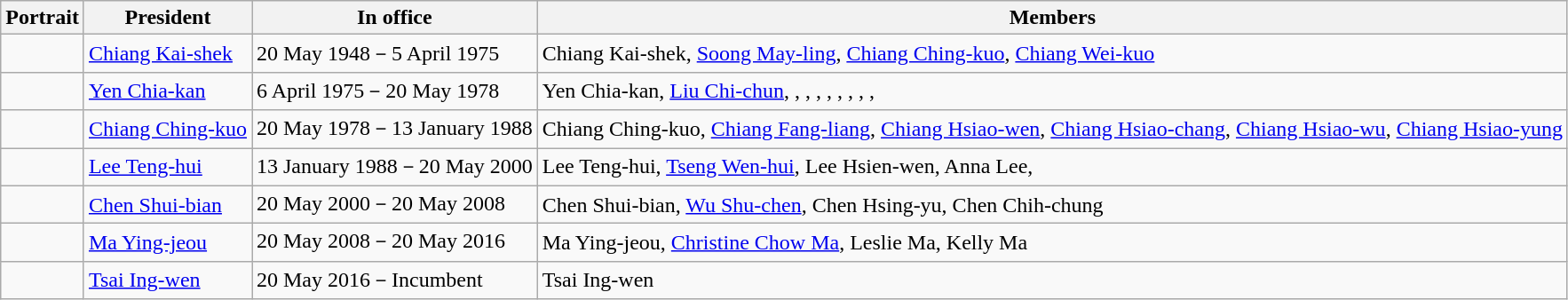<table class="wikitable">
<tr>
<th>Portrait</th>
<th>President</th>
<th>In office</th>
<th>Members</th>
</tr>
<tr>
<td></td>
<td><a href='#'>Chiang Kai-shek</a></td>
<td>20 May 1948－5 April 1975</td>
<td>Chiang Kai-shek, <a href='#'>Soong May-ling</a>, <a href='#'>Chiang Ching-kuo</a>, <a href='#'>Chiang Wei-kuo</a></td>
</tr>
<tr>
<td></td>
<td><a href='#'>Yen Chia-kan</a></td>
<td>6 April 1975－20 May 1978</td>
<td>Yen Chia-kan, <a href='#'>Liu Chi-chun</a>, , , , , , , , , </td>
</tr>
<tr>
<td></td>
<td><a href='#'>Chiang Ching-kuo</a></td>
<td>20 May 1978－13 January 1988</td>
<td>Chiang Ching-kuo, <a href='#'>Chiang Fang-liang</a>, <a href='#'>Chiang Hsiao-wen</a>, <a href='#'>Chiang Hsiao-chang</a>, <a href='#'>Chiang Hsiao-wu</a>, <a href='#'>Chiang Hsiao-yung</a></td>
</tr>
<tr>
<td></td>
<td><a href='#'>Lee Teng-hui</a></td>
<td>13 January 1988－20 May 2000</td>
<td>Lee Teng-hui, <a href='#'>Tseng Wen-hui</a>, Lee Hsien-wen, Anna Lee, </td>
</tr>
<tr>
<td></td>
<td><a href='#'>Chen Shui-bian</a></td>
<td>20 May 2000－20 May 2008</td>
<td>Chen Shui-bian, <a href='#'>Wu Shu-chen</a>, Chen Hsing-yu, Chen Chih-chung</td>
</tr>
<tr>
<td></td>
<td><a href='#'>Ma Ying-jeou</a></td>
<td>20 May 2008－20 May 2016</td>
<td>Ma Ying-jeou, <a href='#'>Christine Chow Ma</a>, Leslie Ma, Kelly Ma</td>
</tr>
<tr>
<td></td>
<td><a href='#'>Tsai Ing-wen</a></td>
<td>20 May 2016－Incumbent</td>
<td>Tsai Ing-wen</td>
</tr>
</table>
